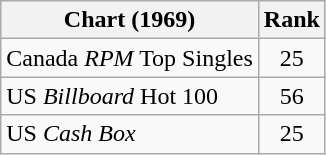<table class="wikitable sortable">
<tr>
<th>Chart (1969)</th>
<th style="text-align:center;">Rank</th>
</tr>
<tr>
<td>Canada <em>RPM</em> Top Singles</td>
<td style="text-align:center;">25</td>
</tr>
<tr>
<td>US <em>Billboard</em> Hot 100</td>
<td style="text-align:center;">56</td>
</tr>
<tr>
<td>US <em>Cash Box</em></td>
<td style="text-align:center;">25</td>
</tr>
</table>
